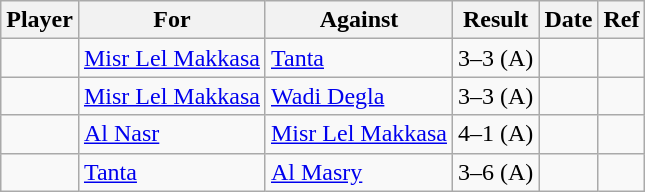<table class="wikitable">
<tr>
<th>Player</th>
<th>For</th>
<th>Against</th>
<th style="text-align:center">Result</th>
<th>Date</th>
<th>Ref</th>
</tr>
<tr>
<td> </td>
<td><a href='#'>Misr Lel Makkasa</a></td>
<td><a href='#'>Tanta</a></td>
<td>3–3 (A)</td>
<td></td>
<td></td>
</tr>
<tr>
<td> </td>
<td><a href='#'>Misr Lel Makkasa</a></td>
<td><a href='#'>Wadi Degla</a></td>
<td>3–3 (A)</td>
<td></td>
<td></td>
</tr>
<tr>
<td> </td>
<td><a href='#'>Al Nasr</a></td>
<td><a href='#'>Misr Lel Makkasa</a></td>
<td>4–1 (A)</td>
<td></td>
<td></td>
</tr>
<tr>
<td> </td>
<td><a href='#'>Tanta</a></td>
<td><a href='#'>Al Masry</a></td>
<td>3–6 (A)</td>
<td></td>
<td></td>
</tr>
</table>
